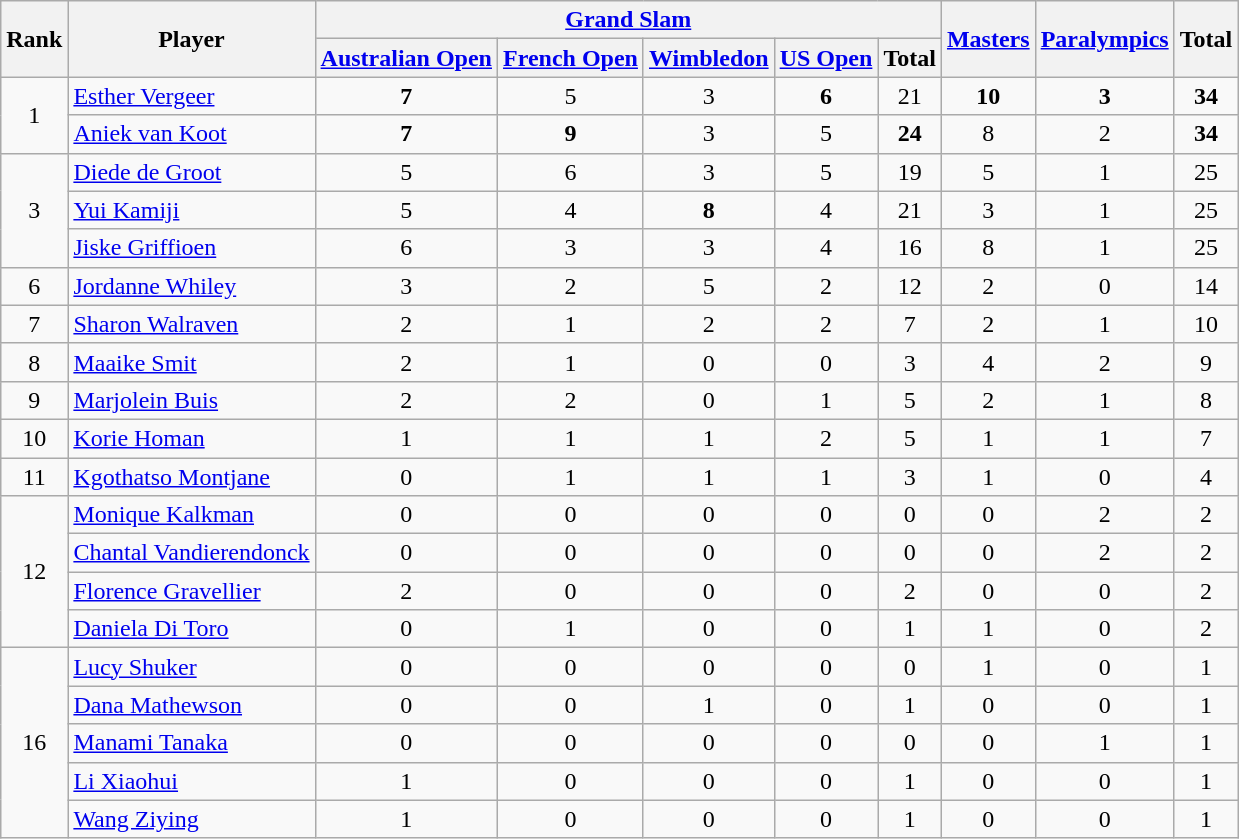<table class="wikitable sortable" style="text-align:center">
<tr>
<th rowspan="2" align="center">Rank</th>
<th rowspan="2" align="center">Player</th>
<th colspan="5" align="center"><a href='#'>Grand Slam</a></th>
<th rowspan="2" align="center"><a href='#'>Masters</a></th>
<th rowspan="2" align="center"><a href='#'>Paralympics</a></th>
<th rowspan="2" align="center">Total</th>
</tr>
<tr>
<th align="center"><a href='#'>Australian Open</a></th>
<th align="center"><a href='#'>French Open</a></th>
<th align="center"><a href='#'>Wimbledon</a></th>
<th align="center"><a href='#'>US Open</a></th>
<th align="center">Total</th>
</tr>
<tr>
<td rowspan="2">1</td>
<td style="text-align:left;" data-sort-value=""> <a href='#'>Esther Vergeer</a></td>
<td><strong>7</strong></td>
<td>5</td>
<td>3</td>
<td><strong>6</strong></td>
<td>21</td>
<td><strong>10</strong></td>
<td><strong>3</strong></td>
<td><strong>34</strong></td>
</tr>
<tr>
<td style="text-align:left;" data-sort-value=""> <a href='#'>Aniek van Koot</a></td>
<td><strong>7</strong></td>
<td><strong>9</strong></td>
<td>3</td>
<td>5</td>
<td><strong>24</strong></td>
<td>8</td>
<td>2</td>
<td><strong>34</strong></td>
</tr>
<tr>
<td rowspan="3">3</td>
<td style="text-align:left;" data-sort-value=""> <a href='#'>Diede de Groot</a></td>
<td>5</td>
<td>6</td>
<td>3</td>
<td>5</td>
<td>19</td>
<td>5</td>
<td>1</td>
<td>25</td>
</tr>
<tr>
<td style="text-align:left;" data-sort-value=""> <a href='#'>Yui Kamiji</a></td>
<td>5</td>
<td>4</td>
<td><strong>8</strong></td>
<td>4</td>
<td>21</td>
<td>3</td>
<td>1</td>
<td>25</td>
</tr>
<tr>
<td style="text-align:left;" data-sort-value=""> <a href='#'>Jiske Griffioen</a></td>
<td>6</td>
<td>3</td>
<td>3</td>
<td>4</td>
<td>16</td>
<td>8</td>
<td>1</td>
<td>25</td>
</tr>
<tr>
<td>6</td>
<td style="text-align:left;" data-sort-value=""> <a href='#'>Jordanne Whiley</a></td>
<td>3</td>
<td>2</td>
<td>5</td>
<td>2</td>
<td>12</td>
<td>2</td>
<td>0</td>
<td>14</td>
</tr>
<tr>
<td>7</td>
<td style="text-align:left;" data-sort-value=""> <a href='#'>Sharon Walraven</a></td>
<td>2</td>
<td>1</td>
<td>2</td>
<td>2</td>
<td>7</td>
<td>2</td>
<td>1</td>
<td>10</td>
</tr>
<tr>
<td>8</td>
<td style="text-align:left;" data-sort-value=""> <a href='#'>Maaike Smit</a></td>
<td>2</td>
<td>1</td>
<td>0</td>
<td>0</td>
<td>3</td>
<td>4</td>
<td>2</td>
<td>9</td>
</tr>
<tr>
<td>9</td>
<td style="text-align:left;" data-sort-value=""> <a href='#'>Marjolein Buis</a></td>
<td>2</td>
<td>2</td>
<td>0</td>
<td>1</td>
<td>5</td>
<td>2</td>
<td>1</td>
<td>8</td>
</tr>
<tr>
<td>10</td>
<td style="text-align:left;" data-sort-value=""> <a href='#'>Korie Homan</a></td>
<td>1</td>
<td>1</td>
<td>1</td>
<td>2</td>
<td>5</td>
<td>1</td>
<td>1</td>
<td>7</td>
</tr>
<tr>
<td>11</td>
<td style="text-align:left;" data-sort-value=""> <a href='#'>Kgothatso Montjane</a></td>
<td>0</td>
<td>1</td>
<td>1</td>
<td>1</td>
<td>3</td>
<td>1</td>
<td>0</td>
<td>4</td>
</tr>
<tr>
<td rowspan="4">12</td>
<td style="text-align:left;" data-sort-value=""> <a href='#'>Monique Kalkman</a></td>
<td>0</td>
<td>0</td>
<td>0</td>
<td>0</td>
<td>0</td>
<td>0</td>
<td>2</td>
<td>2</td>
</tr>
<tr>
<td style="text-align:left;" data-sort-value=""> <a href='#'>Chantal Vandierendonck</a></td>
<td>0</td>
<td>0</td>
<td>0</td>
<td>0</td>
<td>0</td>
<td>0</td>
<td>2</td>
<td>2</td>
</tr>
<tr>
<td style="text-align:left;" data-sort-value=""> <a href='#'>Florence Gravellier</a></td>
<td>2</td>
<td>0</td>
<td>0</td>
<td>0</td>
<td>2</td>
<td>0</td>
<td>0</td>
<td>2</td>
</tr>
<tr>
<td style="text-align:left;" data-sort-value=""> <a href='#'>Daniela Di Toro</a></td>
<td>0</td>
<td>1</td>
<td>0</td>
<td>0</td>
<td>1</td>
<td>1</td>
<td>0</td>
<td>2</td>
</tr>
<tr>
<td rowspan="5">16</td>
<td style="text-align:left;" data-sort-value=""> <a href='#'>Lucy Shuker</a></td>
<td>0</td>
<td>0</td>
<td>0</td>
<td>0</td>
<td>0</td>
<td>1</td>
<td>0</td>
<td>1</td>
</tr>
<tr>
<td style="text-align:left;" data-sort-value=""> <a href='#'>Dana Mathewson</a></td>
<td>0</td>
<td>0</td>
<td>1</td>
<td>0</td>
<td>1</td>
<td>0</td>
<td>0</td>
<td>1</td>
</tr>
<tr>
<td style="text-align:left;" data-sort-value=""> <a href='#'>Manami Tanaka</a></td>
<td>0</td>
<td>0</td>
<td>0</td>
<td>0</td>
<td>0</td>
<td>0</td>
<td>1</td>
<td>1</td>
</tr>
<tr>
<td style="text-align:left;" data-sort-value=""> <a href='#'>Li Xiaohui</a></td>
<td>1</td>
<td>0</td>
<td>0</td>
<td>0</td>
<td>1</td>
<td>0</td>
<td>0</td>
<td>1</td>
</tr>
<tr>
<td style="text-align:left;" data-sort-value=""> <a href='#'>Wang Ziying</a></td>
<td>1</td>
<td>0</td>
<td>0</td>
<td>0</td>
<td>1</td>
<td>0</td>
<td>0</td>
<td>1</td>
</tr>
</table>
